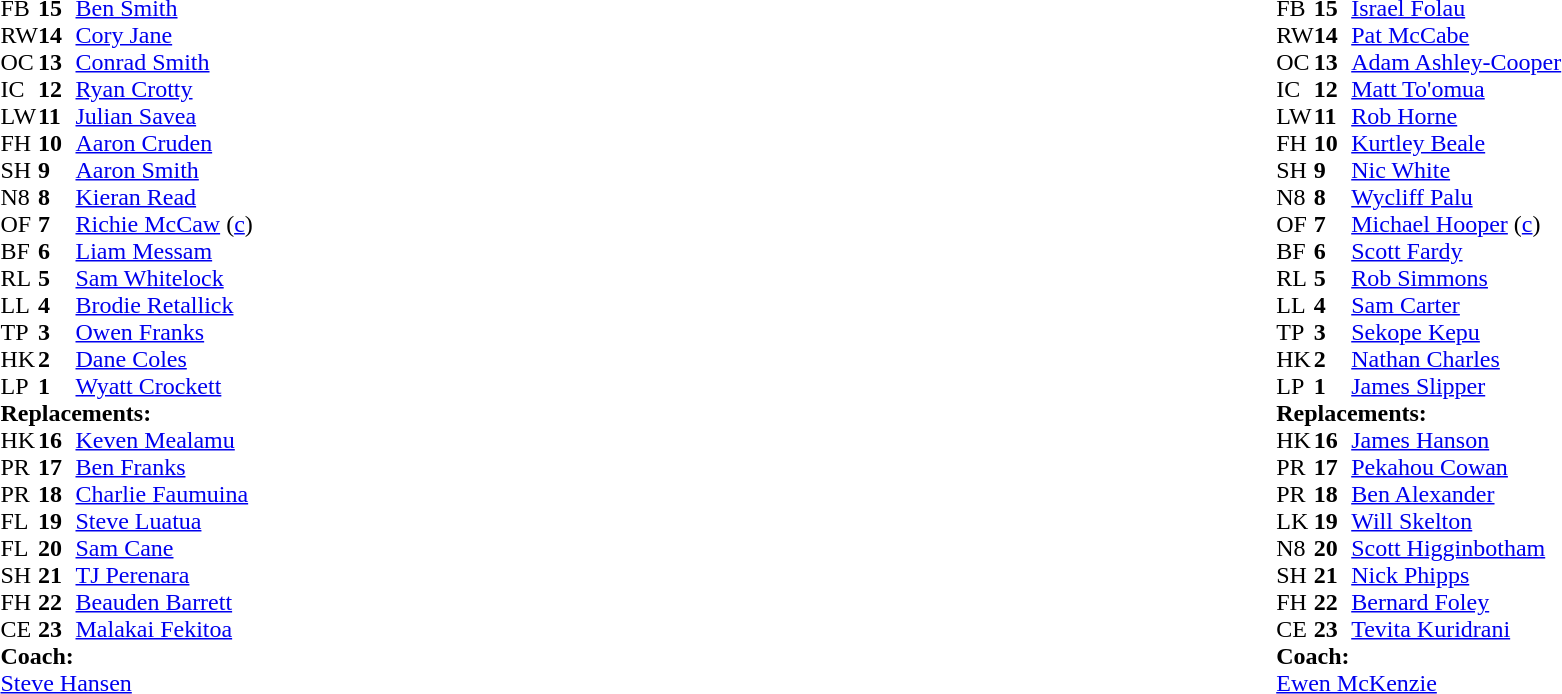<table width="100%">
<tr>
<td valign="top" width="50%"><br><table style="font-size: 100%" cellspacing="0" cellpadding="0">
<tr>
<th width="25"></th>
<th width="25"></th>
</tr>
<tr>
<td>FB</td>
<td><strong>15</strong></td>
<td><a href='#'>Ben Smith</a></td>
</tr>
<tr>
<td>RW</td>
<td><strong>14</strong></td>
<td><a href='#'>Cory Jane</a></td>
<td></td>
<td></td>
</tr>
<tr>
<td>OC</td>
<td><strong>13</strong></td>
<td><a href='#'>Conrad Smith</a></td>
</tr>
<tr>
<td>IC</td>
<td><strong>12</strong></td>
<td><a href='#'>Ryan Crotty</a></td>
<td></td>
<td></td>
</tr>
<tr>
<td>LW</td>
<td><strong>11</strong></td>
<td><a href='#'>Julian Savea</a></td>
</tr>
<tr>
<td>FH</td>
<td><strong>10</strong></td>
<td><a href='#'>Aaron Cruden</a></td>
<td></td>
<td></td>
</tr>
<tr>
<td>SH</td>
<td><strong>9</strong></td>
<td><a href='#'>Aaron Smith</a></td>
</tr>
<tr>
<td>N8</td>
<td><strong>8</strong></td>
<td><a href='#'>Kieran Read</a></td>
</tr>
<tr>
<td>OF</td>
<td><strong>7</strong></td>
<td><a href='#'>Richie McCaw</a> (<a href='#'>c</a>)</td>
<td></td>
</tr>
<tr>
<td>BF</td>
<td><strong>6</strong></td>
<td><a href='#'>Liam Messam</a></td>
<td></td>
<td></td>
</tr>
<tr>
<td>RL</td>
<td><strong>5</strong></td>
<td><a href='#'>Sam Whitelock</a></td>
</tr>
<tr>
<td>LL</td>
<td><strong>4</strong></td>
<td><a href='#'>Brodie Retallick</a></td>
<td></td>
<td></td>
</tr>
<tr>
<td>TP</td>
<td><strong>3</strong></td>
<td><a href='#'>Owen Franks</a></td>
<td></td>
<td></td>
</tr>
<tr>
<td>HK</td>
<td><strong>2</strong></td>
<td><a href='#'>Dane Coles</a></td>
<td></td>
<td></td>
</tr>
<tr>
<td>LP</td>
<td><strong>1</strong></td>
<td><a href='#'>Wyatt Crockett</a></td>
<td></td>
<td></td>
</tr>
<tr>
<td colspan="3"><strong>Replacements:</strong></td>
</tr>
<tr>
<td>HK</td>
<td><strong>16</strong></td>
<td><a href='#'>Keven Mealamu</a></td>
<td></td>
<td></td>
</tr>
<tr>
<td>PR</td>
<td><strong>17</strong></td>
<td><a href='#'>Ben Franks</a></td>
<td></td>
<td></td>
</tr>
<tr>
<td>PR</td>
<td><strong>18</strong></td>
<td><a href='#'>Charlie Faumuina</a></td>
<td></td>
<td></td>
</tr>
<tr>
<td>FL</td>
<td><strong>19</strong></td>
<td><a href='#'>Steve Luatua</a></td>
<td></td>
<td></td>
</tr>
<tr>
<td>FL</td>
<td><strong>20</strong></td>
<td><a href='#'>Sam Cane</a></td>
<td></td>
<td></td>
</tr>
<tr>
<td>SH</td>
<td><strong>21</strong></td>
<td><a href='#'>TJ Perenara</a></td>
<td></td>
<td></td>
</tr>
<tr>
<td>FH</td>
<td><strong>22</strong></td>
<td><a href='#'>Beauden Barrett</a></td>
<td></td>
<td></td>
</tr>
<tr>
<td>CE</td>
<td><strong>23</strong></td>
<td><a href='#'>Malakai Fekitoa</a></td>
<td></td>
<td></td>
</tr>
<tr>
<td colspan="3"><strong>Coach:</strong></td>
</tr>
<tr>
<td colspan="4"> <a href='#'>Steve Hansen</a></td>
</tr>
</table>
</td>
<td valign="top"></td>
<td valign="top" width="50%"><br><table style="font-size: 100%" cellspacing="0" cellpadding="0" align="center">
<tr>
<th width="25"></th>
<th width="25"></th>
</tr>
<tr>
<td>FB</td>
<td><strong>15</strong></td>
<td><a href='#'>Israel Folau</a></td>
</tr>
<tr>
<td>RW</td>
<td><strong>14</strong></td>
<td><a href='#'>Pat McCabe</a></td>
<td></td>
<td></td>
</tr>
<tr>
<td>OC</td>
<td><strong>13</strong></td>
<td><a href='#'>Adam Ashley-Cooper</a></td>
</tr>
<tr>
<td>IC</td>
<td><strong>12</strong></td>
<td><a href='#'>Matt To'omua</a></td>
<td></td>
<td></td>
</tr>
<tr>
<td>LW</td>
<td><strong>11</strong></td>
<td><a href='#'>Rob Horne</a></td>
</tr>
<tr>
<td>FH</td>
<td><strong>10</strong></td>
<td><a href='#'>Kurtley Beale</a></td>
</tr>
<tr>
<td>SH</td>
<td><strong>9</strong></td>
<td><a href='#'>Nic White</a></td>
<td></td>
<td></td>
</tr>
<tr>
<td>N8</td>
<td><strong>8</strong></td>
<td><a href='#'>Wycliff Palu</a></td>
<td></td>
<td></td>
</tr>
<tr>
<td>OF</td>
<td><strong>7</strong></td>
<td><a href='#'>Michael Hooper</a> (<a href='#'>c</a>)</td>
</tr>
<tr>
<td>BF</td>
<td><strong>6</strong></td>
<td><a href='#'>Scott Fardy</a></td>
<td></td>
<td></td>
</tr>
<tr>
<td>RL</td>
<td><strong>5</strong></td>
<td><a href='#'>Rob Simmons</a></td>
<td></td>
</tr>
<tr>
<td>LL</td>
<td><strong>4</strong></td>
<td><a href='#'>Sam Carter</a></td>
</tr>
<tr>
<td>TP</td>
<td><strong>3</strong></td>
<td><a href='#'>Sekope Kepu</a></td>
<td></td>
<td></td>
</tr>
<tr>
<td>HK</td>
<td><strong>2</strong></td>
<td><a href='#'>Nathan Charles</a></td>
<td></td>
<td></td>
</tr>
<tr>
<td>LP</td>
<td><strong>1</strong></td>
<td><a href='#'>James Slipper</a></td>
</tr>
<tr>
<td colspan="3"><strong>Replacements:</strong></td>
</tr>
<tr>
<td>HK</td>
<td><strong>16</strong></td>
<td><a href='#'>James Hanson</a></td>
<td></td>
<td></td>
</tr>
<tr>
<td>PR</td>
<td><strong>17</strong></td>
<td><a href='#'>Pekahou Cowan</a></td>
</tr>
<tr>
<td>PR</td>
<td><strong>18</strong></td>
<td><a href='#'>Ben Alexander</a></td>
<td></td>
<td></td>
</tr>
<tr>
<td>LK</td>
<td><strong>19</strong></td>
<td><a href='#'>Will Skelton</a></td>
<td></td>
<td></td>
</tr>
<tr>
<td>N8</td>
<td><strong>20</strong></td>
<td><a href='#'>Scott Higginbotham</a></td>
<td></td>
<td></td>
</tr>
<tr>
<td>SH</td>
<td><strong>21</strong></td>
<td><a href='#'>Nick Phipps</a></td>
<td></td>
<td></td>
</tr>
<tr>
<td>FH</td>
<td><strong>22</strong></td>
<td><a href='#'>Bernard Foley</a></td>
<td></td>
<td></td>
</tr>
<tr>
<td>CE</td>
<td><strong>23</strong></td>
<td><a href='#'>Tevita Kuridrani</a></td>
<td></td>
<td></td>
</tr>
<tr>
<td colspan="3"><strong>Coach:</strong></td>
</tr>
<tr>
<td colspan="4"> <a href='#'>Ewen McKenzie</a></td>
</tr>
</table>
</td>
</tr>
</table>
